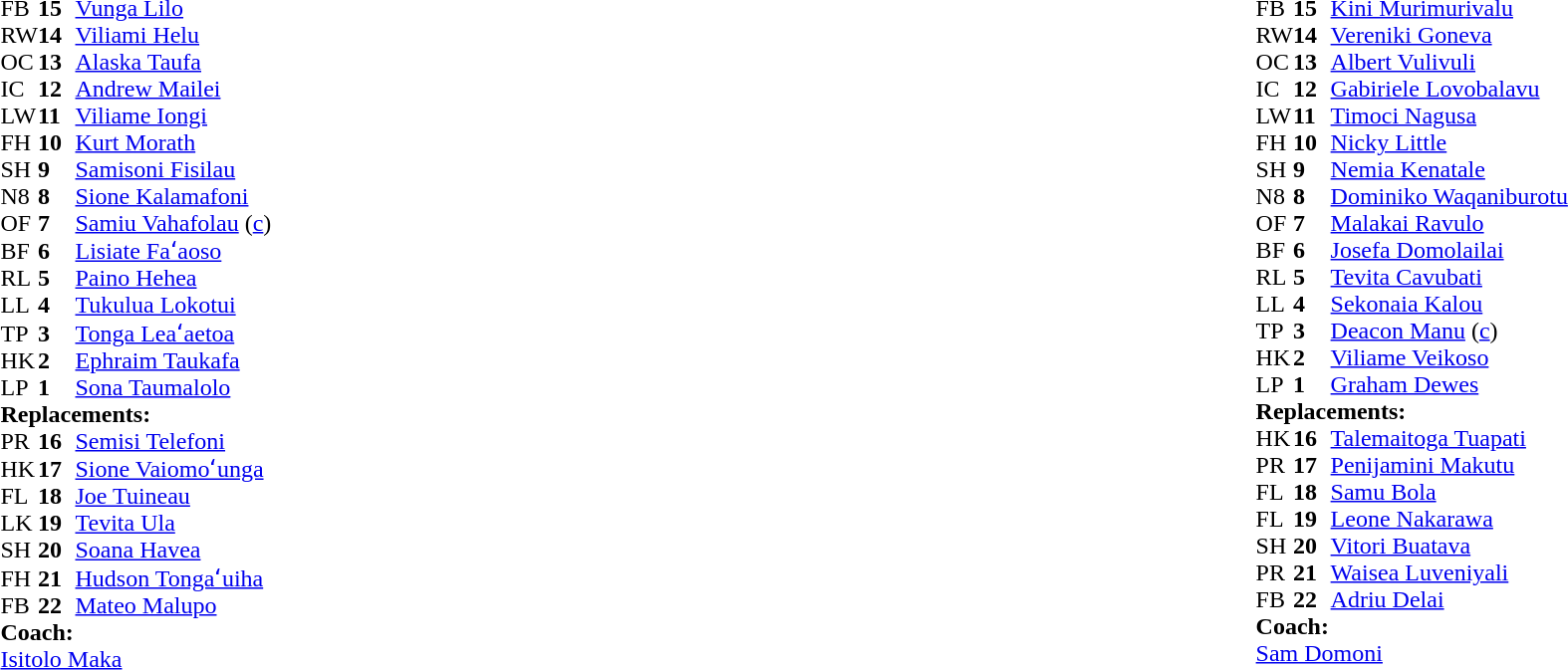<table width="100%">
<tr>
<td valign="top" width="50%"><br><table style="font-size: 100%" cellspacing="0" cellpadding="0">
<tr>
<th width="25"></th>
<th width="25"></th>
</tr>
<tr>
<td>FB</td>
<td><strong>15</strong></td>
<td><a href='#'>Vunga Lilo</a></td>
</tr>
<tr>
<td>RW</td>
<td><strong>14</strong></td>
<td><a href='#'>Viliami Helu</a></td>
</tr>
<tr>
<td>OC</td>
<td><strong>13</strong></td>
<td><a href='#'>Alaska Taufa</a></td>
</tr>
<tr>
<td>IC</td>
<td><strong>12</strong></td>
<td><a href='#'>Andrew Mailei</a></td>
</tr>
<tr>
<td>LW</td>
<td><strong>11</strong></td>
<td><a href='#'>Viliame Iongi</a></td>
</tr>
<tr>
<td>FH</td>
<td><strong>10</strong></td>
<td><a href='#'>Kurt Morath</a></td>
</tr>
<tr>
<td>SH</td>
<td><strong>9</strong></td>
<td><a href='#'>Samisoni Fisilau</a></td>
</tr>
<tr>
<td>N8</td>
<td><strong>8</strong></td>
<td><a href='#'>Sione Kalamafoni</a></td>
</tr>
<tr>
<td>OF</td>
<td><strong>7</strong></td>
<td><a href='#'>Samiu Vahafolau</a> (<a href='#'>c</a>)</td>
<td></td>
</tr>
<tr>
<td>BF</td>
<td><strong>6</strong></td>
<td><a href='#'>Lisiate Faʻaoso</a></td>
<td></td>
</tr>
<tr>
<td>RL</td>
<td><strong>5</strong></td>
<td><a href='#'>Paino Hehea</a></td>
</tr>
<tr>
<td>LL</td>
<td><strong>4</strong></td>
<td><a href='#'>Tukulua Lokotui</a></td>
</tr>
<tr>
<td>TP</td>
<td><strong>3</strong></td>
<td><a href='#'>Tonga Leaʻaetoa</a></td>
<td></td>
</tr>
<tr>
<td>HK</td>
<td><strong>2</strong></td>
<td><a href='#'>Ephraim Taukafa</a></td>
<td></td>
</tr>
<tr>
<td>LP</td>
<td><strong>1</strong></td>
<td><a href='#'>Sona Taumalolo</a></td>
<td></td>
</tr>
<tr>
<td colspan=3><strong>Replacements:</strong></td>
</tr>
<tr>
<td>PR</td>
<td><strong>16</strong></td>
<td><a href='#'>Semisi Telefoni</a></td>
<td></td>
</tr>
<tr>
<td>HK</td>
<td><strong>17</strong></td>
<td><a href='#'>Sione Vaiomoʻunga</a></td>
<td></td>
</tr>
<tr>
<td>FL</td>
<td><strong>18</strong></td>
<td><a href='#'>Joe Tuineau</a></td>
<td></td>
</tr>
<tr>
<td>LK</td>
<td><strong>19</strong></td>
<td><a href='#'>Tevita Ula</a></td>
<td></td>
</tr>
<tr>
<td>SH</td>
<td><strong>20</strong></td>
<td><a href='#'>Soana Havea</a></td>
</tr>
<tr>
<td>FH</td>
<td><strong>21</strong></td>
<td><a href='#'>Hudson Tongaʻuiha</a></td>
</tr>
<tr>
<td>FB</td>
<td><strong>22</strong></td>
<td><a href='#'>Mateo Malupo</a></td>
</tr>
<tr>
<td colspan=3><strong>Coach:</strong></td>
</tr>
<tr>
<td colspan="4"> <a href='#'>Isitolo Maka</a></td>
</tr>
</table>
</td>
<td valign="top" width="50%"><br><table style="font-size: 100%" cellspacing="0" cellpadding="0" align="center">
<tr>
<th width="25"></th>
<th width="25"></th>
</tr>
<tr>
<td>FB</td>
<td><strong>15</strong></td>
<td><a href='#'>Kini Murimurivalu</a></td>
<td></td>
</tr>
<tr>
<td>RW</td>
<td><strong>14</strong></td>
<td><a href='#'>Vereniki Goneva</a></td>
</tr>
<tr>
<td>OC</td>
<td><strong>13</strong></td>
<td><a href='#'>Albert Vulivuli</a></td>
</tr>
<tr>
<td>IC</td>
<td><strong>12</strong></td>
<td><a href='#'>Gabiriele Lovobalavu</a></td>
</tr>
<tr>
<td>LW</td>
<td><strong>11</strong></td>
<td><a href='#'>Timoci Nagusa</a></td>
</tr>
<tr>
<td>FH</td>
<td><strong>10</strong></td>
<td><a href='#'>Nicky Little</a></td>
</tr>
<tr>
<td>SH</td>
<td><strong>9</strong></td>
<td><a href='#'>Nemia Kenatale</a></td>
<td></td>
</tr>
<tr>
<td>N8</td>
<td><strong>8</strong></td>
<td><a href='#'>Dominiko Waqaniburotu</a></td>
</tr>
<tr>
<td>OF</td>
<td><strong>7</strong></td>
<td><a href='#'>Malakai Ravulo</a></td>
</tr>
<tr>
<td>BF</td>
<td><strong>6</strong></td>
<td><a href='#'>Josefa Domolailai</a></td>
<td></td>
</tr>
<tr>
<td>RL</td>
<td><strong>5</strong></td>
<td><a href='#'>Tevita Cavubati</a></td>
<td></td>
</tr>
<tr>
<td>LL</td>
<td><strong>4</strong></td>
<td><a href='#'>Sekonaia Kalou</a></td>
</tr>
<tr>
<td>TP</td>
<td><strong>3</strong></td>
<td><a href='#'>Deacon Manu</a> (<a href='#'>c</a>)</td>
</tr>
<tr>
<td>HK</td>
<td><strong>2</strong></td>
<td><a href='#'>Viliame Veikoso</a></td>
<td></td>
</tr>
<tr>
<td>LP</td>
<td><strong>1</strong></td>
<td><a href='#'>Graham Dewes</a></td>
<td></td>
</tr>
<tr>
<td colspan=3><strong>Replacements:</strong></td>
</tr>
<tr>
<td>HK</td>
<td><strong>16</strong></td>
<td><a href='#'>Talemaitoga Tuapati</a></td>
<td></td>
</tr>
<tr>
<td>PR</td>
<td><strong>17</strong></td>
<td><a href='#'>Penijamini Makutu</a></td>
<td></td>
</tr>
<tr>
<td>FL</td>
<td><strong>18</strong></td>
<td><a href='#'>Samu Bola</a></td>
<td></td>
</tr>
<tr>
<td>FL</td>
<td><strong>19</strong></td>
<td><a href='#'>Leone Nakarawa</a></td>
<td></td>
</tr>
<tr>
<td>SH</td>
<td><strong>20</strong></td>
<td><a href='#'>Vitori Buatava</a></td>
<td></td>
</tr>
<tr>
<td>PR</td>
<td><strong>21</strong></td>
<td><a href='#'>Waisea Luveniyali</a></td>
</tr>
<tr>
<td>FB</td>
<td><strong>22</strong></td>
<td><a href='#'>Adriu Delai</a></td>
<td></td>
</tr>
<tr>
<td colspan=3><strong>Coach:</strong></td>
</tr>
<tr>
<td colspan="4"> <a href='#'>Sam Domoni</a></td>
</tr>
</table>
</td>
</tr>
</table>
